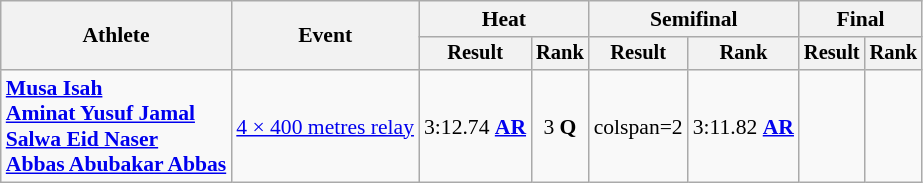<table class=wikitable style=font-size:90%>
<tr>
<th rowspan=2>Athlete</th>
<th rowspan=2>Event</th>
<th colspan=2>Heat</th>
<th colspan=2>Semifinal</th>
<th colspan=2>Final</th>
</tr>
<tr style=font-size:95%>
<th>Result</th>
<th>Rank</th>
<th>Result</th>
<th>Rank</th>
<th>Result</th>
<th>Rank</th>
</tr>
<tr align=center>
<td align=left><strong><a href='#'>Musa Isah</a><br><a href='#'>Aminat Yusuf Jamal</a> <br> <a href='#'>Salwa Eid Naser</a> <br> <a href='#'>Abbas Abubakar Abbas</a></strong></td>
<td align=left><a href='#'>4 × 400 metres relay</a></td>
<td>3:12.74 <strong><a href='#'>AR</a></strong></td>
<td>3 <strong>Q</strong></td>
<td>colspan=2</td>
<td>3:11.82 <strong><a href='#'>AR</a></strong></td>
<td></td>
</tr>
</table>
